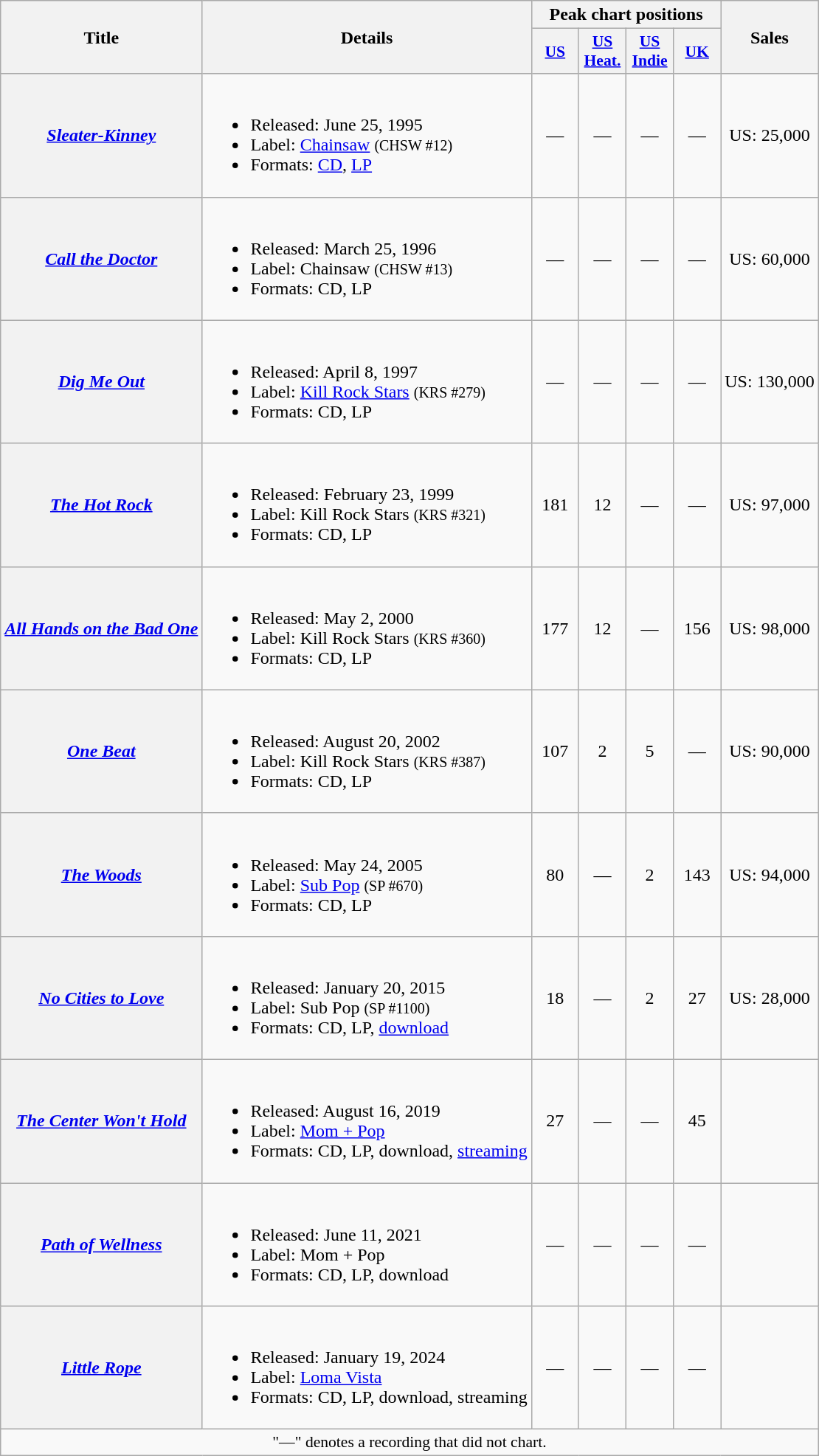<table class="wikitable plainrowheaders" style="text-align:left">
<tr>
<th scope="col" rowspan="2">Title</th>
<th scope="col" rowspan="2">Details</th>
<th scope="col" colspan="4">Peak chart positions</th>
<th scope="col" rowspan="2">Sales</th>
</tr>
<tr>
<th scope="col" style="width:2.5em;font-size:90%;"><a href='#'>US</a><br></th>
<th scope="col" style="width:2.5em;font-size:90%;"><a href='#'>US<br>Heat.</a><br></th>
<th scope="col" style="width:2.5em;font-size:90%;"><a href='#'>US<br>Indie</a><br></th>
<th scope="col" style="width:2.5em;font-size:90%;"><a href='#'>UK</a><br></th>
</tr>
<tr>
<th scope="row"><em><a href='#'>Sleater-Kinney</a></em></th>
<td><br><ul><li>Released: June 25, 1995</li><li>Label: <a href='#'>Chainsaw</a> <small>(CHSW #12)</small></li><li>Formats: <a href='#'>CD</a>, <a href='#'>LP</a></li></ul></td>
<td align="center">—</td>
<td align="center">—</td>
<td align="center">—</td>
<td align="center">—</td>
<td align="center">US: 25,000</td>
</tr>
<tr>
<th scope="row"><em><a href='#'>Call the Doctor</a></em></th>
<td><br><ul><li>Released: March 25, 1996</li><li>Label: Chainsaw <small>(CHSW #13)</small></li><li>Formats: CD, LP</li></ul></td>
<td align="center">—</td>
<td align="center">—</td>
<td align="center">—</td>
<td align="center">—</td>
<td align="center">US: 60,000</td>
</tr>
<tr>
<th scope="row"><em><a href='#'>Dig Me Out</a></em></th>
<td><br><ul><li>Released: April 8, 1997</li><li>Label: <a href='#'>Kill Rock Stars</a> <small>(KRS #279)</small></li><li>Formats: CD, LP</li></ul></td>
<td align="center">—</td>
<td align="center">—</td>
<td align="center">—</td>
<td align="center">—</td>
<td align="center">US: 130,000</td>
</tr>
<tr>
<th scope="row"><em><a href='#'>The Hot Rock</a></em></th>
<td><br><ul><li>Released: February 23, 1999</li><li>Label: Kill Rock Stars <small>(KRS #321)</small></li><li>Formats: CD, LP</li></ul></td>
<td align="center">181</td>
<td align="center">12</td>
<td align="center">—</td>
<td align="center">—</td>
<td align="center">US: 97,000</td>
</tr>
<tr>
<th scope="row"><em><a href='#'>All Hands on the Bad One</a></em></th>
<td><br><ul><li>Released: May 2, 2000</li><li>Label: Kill Rock Stars <small>(KRS #360)</small></li><li>Formats: CD, LP</li></ul></td>
<td align="center">177</td>
<td align="center">12</td>
<td align="center">—</td>
<td align="center">156</td>
<td align="center">US: 98,000</td>
</tr>
<tr>
<th scope="row"><em><a href='#'>One Beat</a></em></th>
<td><br><ul><li>Released: August 20, 2002</li><li>Label: Kill Rock Stars <small>(KRS #387)</small></li><li>Formats: CD, LP</li></ul></td>
<td align="center">107</td>
<td align="center">2</td>
<td align="center">5</td>
<td align="center">—</td>
<td align="center">US: 90,000</td>
</tr>
<tr>
<th scope="row"><em><a href='#'>The Woods</a></em></th>
<td><br><ul><li>Released: May 24, 2005</li><li>Label: <a href='#'>Sub Pop</a> <small>(SP #670)</small></li><li>Formats: CD, LP</li></ul></td>
<td align="center">80</td>
<td align="center">—</td>
<td align="center">2</td>
<td align="center">143</td>
<td align="center">US: 94,000</td>
</tr>
<tr>
<th scope="row"><em><a href='#'>No Cities to Love</a></em></th>
<td><br><ul><li>Released: January 20, 2015</li><li>Label: Sub Pop <small>(SP #1100)</small></li><li>Formats: CD, LP, <a href='#'>download</a></li></ul></td>
<td align="center">18</td>
<td align="center">—</td>
<td align="center">2</td>
<td align="center">27</td>
<td align="center">US: 28,000</td>
</tr>
<tr>
<th scope="row"><em><a href='#'>The Center Won't Hold</a></em></th>
<td><br><ul><li>Released: August 16, 2019</li><li>Label: <a href='#'>Mom + Pop</a></li><li>Formats: CD, LP, download, <a href='#'>streaming</a></li></ul></td>
<td align="center">27</td>
<td align="center">—</td>
<td align="center">—</td>
<td align="center">45</td>
<td align="center"></td>
</tr>
<tr>
<th scope="row"><em><a href='#'>Path of Wellness</a></em></th>
<td><br><ul><li>Released: June 11, 2021</li><li>Label: Mom + Pop</li><li>Formats: CD, LP, download</li></ul></td>
<td align="center">—</td>
<td align="center">—</td>
<td align="center">—</td>
<td align="center">—</td>
<td align="center"></td>
</tr>
<tr>
<th scope="row"><em><a href='#'>Little Rope</a></em></th>
<td><br><ul><li>Released: January 19, 2024</li><li>Label: <a href='#'>Loma Vista</a></li><li>Formats: CD, LP, download, streaming</li></ul></td>
<td align="center">—</td>
<td align="center">—</td>
<td align="center">—</td>
<td align="center">—</td>
<td></td>
</tr>
<tr>
<td colspan="7" style="font-size:90%" align="center">"—" denotes a recording that did not chart.</td>
</tr>
</table>
